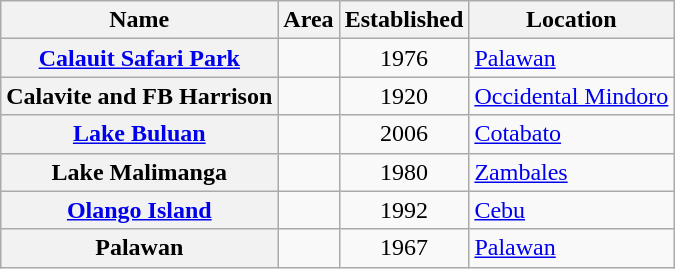<table class="wikitable sortable plainrowheaders toptextcells" style="text-align:center;">
<tr>
<th scope="col">Name</th>
<th scope="col">Area</th>
<th scope="col">Established</th>
<th scope="col">Location</th>
</tr>
<tr>
<th scope="row"><a href='#'>Calauit Safari Park</a></th>
<td style="text-align:right;"></td>
<td>1976</td>
<td style="text-align:left;"><a href='#'>Palawan</a></td>
</tr>
<tr>
<th scope="row">Calavite and FB Harrison</th>
<td style="text-align:right;"></td>
<td>1920</td>
<td style="text-align:left;"><a href='#'>Occidental Mindoro</a></td>
</tr>
<tr>
<th scope="row"><a href='#'>Lake Buluan</a></th>
<td style="text-align:right;"></td>
<td>2006</td>
<td style="text-align:left;"><a href='#'>Cotabato</a></td>
</tr>
<tr>
<th scope="row">Lake Malimanga</th>
<td style="text-align:right;"></td>
<td>1980</td>
<td style="text-align:left;"><a href='#'>Zambales</a></td>
</tr>
<tr>
<th scope="row"><a href='#'>Olango Island</a></th>
<td style="text-align:right;"></td>
<td>1992</td>
<td style="text-align:left;"><a href='#'>Cebu</a></td>
</tr>
<tr>
<th scope="row">Palawan</th>
<td style="text-align:right;"></td>
<td>1967</td>
<td style="text-align:left;"><a href='#'>Palawan</a></td>
</tr>
</table>
